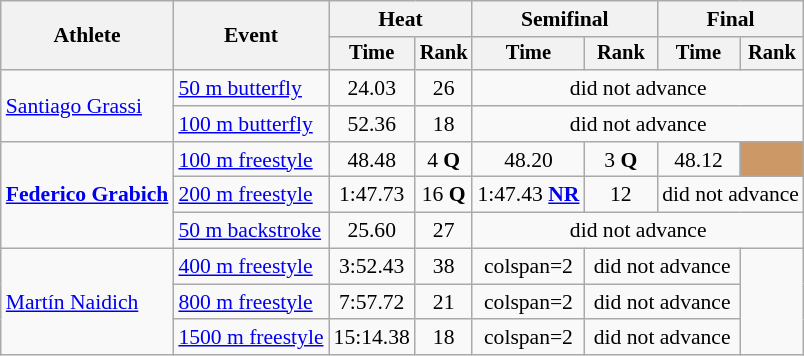<table class=wikitable style=font-size:90%>
<tr>
<th rowspan=2>Athlete</th>
<th rowspan=2>Event</th>
<th colspan=2>Heat</th>
<th colspan=2>Semifinal</th>
<th colspan=2>Final</th>
</tr>
<tr style=font-size:95%>
<th>Time</th>
<th>Rank</th>
<th>Time</th>
<th>Rank</th>
<th>Time</th>
<th>Rank</th>
</tr>
<tr align=center>
<td align=left rowspan=2><a href='#'>Santiago Grassi</a></td>
<td align=left><a href='#'>50 m butterfly</a></td>
<td>24.03</td>
<td>26</td>
<td colspan=4>did not advance</td>
</tr>
<tr align=center>
<td align=left><a href='#'>100 m butterfly</a></td>
<td>52.36</td>
<td>18</td>
<td colspan=4>did not advance</td>
</tr>
<tr align=center>
<td align=left rowspan=3><strong><a href='#'>Federico Grabich</a></strong></td>
<td align=left><a href='#'>100 m freestyle</a></td>
<td>48.48</td>
<td>4 <strong>Q</strong></td>
<td>48.20</td>
<td>3 <strong>Q</strong></td>
<td>48.12</td>
<td bgcolor=cc9966></td>
</tr>
<tr align=center>
<td align=left><a href='#'>200 m freestyle</a></td>
<td>1:47.73</td>
<td>16 <strong>Q</strong></td>
<td>1:47.43 <strong><a href='#'>NR</a></strong></td>
<td>12</td>
<td colspan=2>did not advance</td>
</tr>
<tr align=center>
<td align=left><a href='#'>50 m backstroke</a></td>
<td>25.60</td>
<td>27</td>
<td colspan=4>did not advance</td>
</tr>
<tr align=center>
<td align=left rowspan=3><a href='#'>Martín Naidich</a></td>
<td align=left><a href='#'>400 m freestyle</a></td>
<td>3:52.43</td>
<td>38</td>
<td>colspan=2 </td>
<td colspan=2>did not advance</td>
</tr>
<tr align=center>
<td align=left><a href='#'>800 m freestyle</a></td>
<td>7:57.72</td>
<td>21</td>
<td>colspan=2 </td>
<td colspan=2>did not advance</td>
</tr>
<tr align=center>
<td align=left><a href='#'>1500 m freestyle</a></td>
<td>15:14.38</td>
<td>18</td>
<td>colspan=2 </td>
<td colspan=2>did not advance</td>
</tr>
</table>
